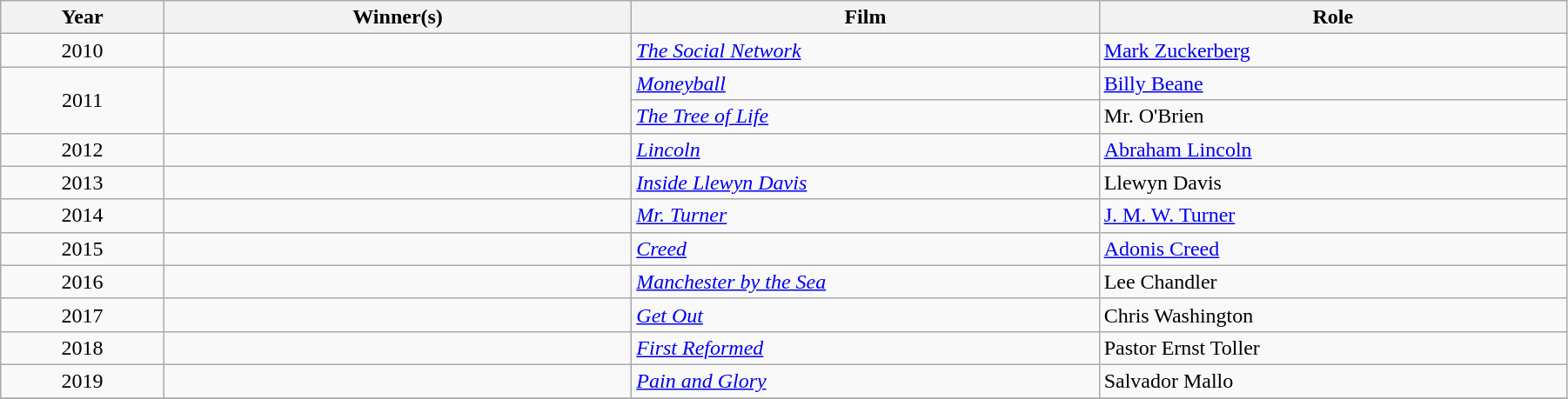<table class="wikitable" width="95%" cellpadding="5">
<tr>
<th width="100"><strong>Year</strong></th>
<th width="300"><strong>Winner(s)</strong></th>
<th width="300"><strong>Film</strong></th>
<th width="300"><strong>Role</strong></th>
</tr>
<tr>
<td style="text-align:center;">2010</td>
<td></td>
<td><em><a href='#'>The Social Network</a></em></td>
<td><a href='#'>Mark Zuckerberg</a></td>
</tr>
<tr>
<td rowspan="2" style="text-align:center;">2011</td>
<td rowspan="2"></td>
<td><em><a href='#'>Moneyball</a></em></td>
<td><a href='#'>Billy Beane</a></td>
</tr>
<tr>
<td><em><a href='#'>The Tree of Life</a></em></td>
<td>Mr. O'Brien</td>
</tr>
<tr>
<td style="text-align:center;">2012</td>
<td></td>
<td><em><a href='#'>Lincoln</a></em></td>
<td><a href='#'>Abraham Lincoln</a></td>
</tr>
<tr>
<td style="text-align:center;">2013</td>
<td></td>
<td><em><a href='#'>Inside Llewyn Davis</a></em></td>
<td>Llewyn Davis</td>
</tr>
<tr>
<td style="text-align:center;">2014</td>
<td></td>
<td><em><a href='#'>Mr. Turner</a></em></td>
<td><a href='#'>J. M. W. Turner</a></td>
</tr>
<tr>
<td style="text-align:center;">2015</td>
<td></td>
<td><em><a href='#'>Creed</a></em></td>
<td><a href='#'>Adonis Creed</a></td>
</tr>
<tr>
<td style="text-align:center;">2016</td>
<td></td>
<td><em><a href='#'>Manchester by the Sea</a></em></td>
<td>Lee Chandler </td>
</tr>
<tr>
<td style="text-align:center;">2017</td>
<td></td>
<td><em><a href='#'>Get Out</a></em></td>
<td>Chris Washington </td>
</tr>
<tr>
<td style="text-align:center;">2018</td>
<td></td>
<td><em><a href='#'>First Reformed</a></em></td>
<td>Pastor Ernst Toller</td>
</tr>
<tr>
<td style="text-align:center;">2019</td>
<td></td>
<td><em><a href='#'>Pain and Glory</a></em></td>
<td>Salvador Mallo </td>
</tr>
<tr>
</tr>
</table>
